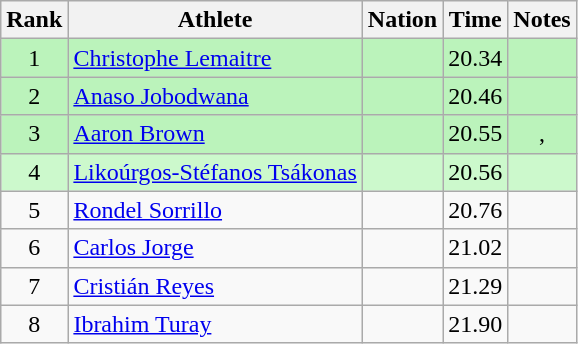<table class="wikitable sortable" style="text-align:center">
<tr>
<th>Rank</th>
<th>Athlete</th>
<th>Nation</th>
<th>Time</th>
<th>Notes</th>
</tr>
<tr style="background:#bbf3bb;">
<td>1</td>
<td align=left><a href='#'>Christophe Lemaitre</a></td>
<td align=left></td>
<td>20.34</td>
<td></td>
</tr>
<tr style="background:#bbf3bb;">
<td>2</td>
<td align=left><a href='#'>Anaso Jobodwana</a></td>
<td align=left></td>
<td>20.46</td>
<td></td>
</tr>
<tr style="background:#bbf3bb;">
<td>3</td>
<td align=left><a href='#'>Aaron Brown</a></td>
<td align=left></td>
<td>20.55</td>
<td>, </td>
</tr>
<tr style="background:#ccf9cc;">
<td>4</td>
<td align=left><a href='#'>Likoúrgos-Stéfanos Tsákonas</a></td>
<td align=left></td>
<td>20.56</td>
<td></td>
</tr>
<tr>
<td>5</td>
<td align=left><a href='#'>Rondel Sorrillo</a></td>
<td align=left></td>
<td>20.76</td>
<td></td>
</tr>
<tr>
<td>6</td>
<td align=left><a href='#'>Carlos Jorge</a></td>
<td align=left></td>
<td>21.02</td>
<td></td>
</tr>
<tr>
<td>7</td>
<td align=left><a href='#'>Cristián Reyes</a></td>
<td align=left></td>
<td>21.29</td>
<td></td>
</tr>
<tr>
<td>8</td>
<td align=left><a href='#'>Ibrahim Turay</a></td>
<td align=left></td>
<td>21.90</td>
<td></td>
</tr>
</table>
